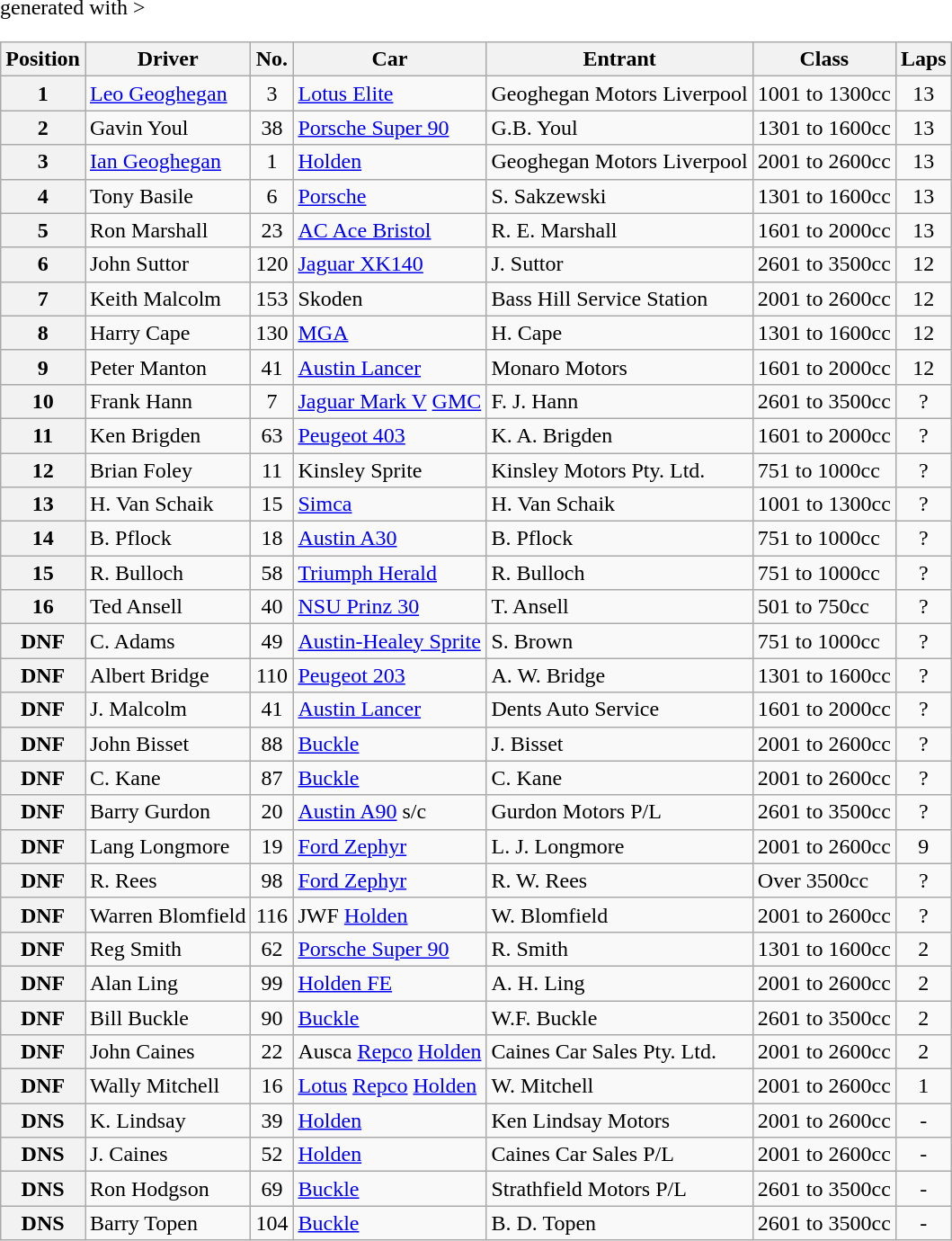<table class="wikitable" <hiddentext>generated with >
<tr style="font-weight:bold">
<th>Position<br></th>
<th>Driver</th>
<th>No.</th>
<th>Car</th>
<th>Entrant</th>
<th>Class</th>
<th>Laps</th>
</tr>
<tr>
<th>1</th>
<td><a href='#'>Leo Geoghegan</a></td>
<td align="center">3</td>
<td><a href='#'>Lotus Elite</a></td>
<td>Geoghegan Motors Liverpool</td>
<td>1001 to 1300cc</td>
<td align="center">13</td>
</tr>
<tr>
<th>2</th>
<td>Gavin Youl</td>
<td align="center">38</td>
<td><a href='#'>Porsche Super 90</a></td>
<td>G.B. Youl</td>
<td>1301 to 1600cc</td>
<td align="center">13</td>
</tr>
<tr>
<th>3</th>
<td><a href='#'>Ian Geoghegan</a></td>
<td align="center">1</td>
<td><a href='#'>Holden</a></td>
<td>Geoghegan Motors Liverpool</td>
<td>2001 to 2600cc</td>
<td align="center">13</td>
</tr>
<tr>
<th>4</th>
<td>Tony Basile</td>
<td align="center">6</td>
<td><a href='#'>Porsche</a></td>
<td>S. Sakzewski</td>
<td>1301 to 1600cc</td>
<td align="center">13</td>
</tr>
<tr>
<th>5</th>
<td>Ron Marshall</td>
<td align="center">23</td>
<td><a href='#'>AC Ace Bristol</a></td>
<td>R. E. Marshall</td>
<td>1601 to 2000cc</td>
<td align="center">13</td>
</tr>
<tr>
<th>6</th>
<td>John Suttor</td>
<td align="center">120</td>
<td><a href='#'>Jaguar XK140</a></td>
<td>J. Suttor</td>
<td>2601 to 3500cc</td>
<td align="center">12</td>
</tr>
<tr>
<th>7</th>
<td>Keith Malcolm</td>
<td align="center">153</td>
<td>Skoden</td>
<td>Bass Hill Service Station</td>
<td>2001 to 2600cc</td>
<td align="center">12</td>
</tr>
<tr>
<th>8</th>
<td>Harry Cape</td>
<td align="center">130</td>
<td><a href='#'>MGA</a></td>
<td>H. Cape</td>
<td>1301 to 1600cc</td>
<td align="center">12</td>
</tr>
<tr>
<th>9</th>
<td>Peter Manton</td>
<td align="center">41</td>
<td><a href='#'>Austin Lancer</a></td>
<td>Monaro Motors</td>
<td>1601 to 2000cc</td>
<td align="center">12</td>
</tr>
<tr>
<th>10</th>
<td>Frank Hann</td>
<td align="center">7</td>
<td><a href='#'>Jaguar Mark V</a> <a href='#'>GMC</a></td>
<td>F. J. Hann</td>
<td>2601 to 3500cc</td>
<td align="center">?</td>
</tr>
<tr>
<th>11</th>
<td>Ken Brigden</td>
<td align="center">63</td>
<td><a href='#'>Peugeot 403</a></td>
<td>K. A. Brigden</td>
<td>1601 to 2000cc</td>
<td align="center">?</td>
</tr>
<tr>
<th>12</th>
<td>Brian Foley</td>
<td align="center">11</td>
<td>Kinsley Sprite</td>
<td>Kinsley Motors Pty. Ltd.</td>
<td>751 to 1000cc</td>
<td align="center">?</td>
</tr>
<tr>
<th>13</th>
<td>H. Van Schaik</td>
<td align="center">15</td>
<td><a href='#'>Simca</a></td>
<td>H. Van Schaik</td>
<td>1001 to 1300cc</td>
<td align="center">?</td>
</tr>
<tr>
<th>14</th>
<td>B. Pflock</td>
<td align="center">18</td>
<td><a href='#'>Austin A30</a></td>
<td>B. Pflock</td>
<td>751 to 1000cc</td>
<td align="center">?</td>
</tr>
<tr>
<th>15</th>
<td>R. Bulloch</td>
<td align="center">58</td>
<td><a href='#'>Triumph Herald</a></td>
<td>R. Bulloch</td>
<td>751 to 1000cc</td>
<td align="center">?</td>
</tr>
<tr>
<th>16</th>
<td>Ted Ansell</td>
<td align="center">40</td>
<td><a href='#'>NSU Prinz 30</a></td>
<td>T. Ansell</td>
<td>501 to 750cc</td>
<td align="center">?</td>
</tr>
<tr>
<th>DNF</th>
<td>C. Adams</td>
<td align="center">49</td>
<td><a href='#'>Austin-Healey Sprite</a></td>
<td>S. Brown</td>
<td>751 to 1000cc</td>
<td align="center">?</td>
</tr>
<tr>
<th>DNF</th>
<td>Albert Bridge</td>
<td align="center">110</td>
<td><a href='#'>Peugeot 203</a></td>
<td>A. W. Bridge</td>
<td>1301 to 1600cc</td>
<td align="center">?</td>
</tr>
<tr>
<th>DNF</th>
<td>J. Malcolm</td>
<td align="center">41</td>
<td><a href='#'>Austin Lancer</a></td>
<td>Dents Auto Service</td>
<td>1601 to 2000cc</td>
<td align="center">?</td>
</tr>
<tr>
<th>DNF</th>
<td>John Bisset</td>
<td align="center">88</td>
<td><a href='#'>Buckle</a></td>
<td>J. Bisset</td>
<td>2001 to 2600cc</td>
<td align="center">?</td>
</tr>
<tr>
<th>DNF</th>
<td>C. Kane</td>
<td align="center">87</td>
<td><a href='#'>Buckle</a></td>
<td>C. Kane</td>
<td>2001 to 2600cc</td>
<td align="center">?</td>
</tr>
<tr>
<th>DNF</th>
<td>Barry Gurdon</td>
<td align="center">20</td>
<td><a href='#'>Austin A90</a> s/c</td>
<td>Gurdon Motors P/L</td>
<td>2601 to 3500cc</td>
<td align="center">?</td>
</tr>
<tr>
<th>DNF</th>
<td>Lang Longmore</td>
<td align="center">19</td>
<td><a href='#'>Ford Zephyr</a></td>
<td>L. J. Longmore</td>
<td>2001 to 2600cc</td>
<td align="center">9</td>
</tr>
<tr>
<th>DNF</th>
<td>R. Rees</td>
<td align="center">98</td>
<td><a href='#'>Ford Zephyr</a></td>
<td>R. W. Rees</td>
<td>Over 3500cc</td>
<td align="center">?</td>
</tr>
<tr>
<th>DNF</th>
<td>Warren Blomfield</td>
<td align="center">116</td>
<td>JWF <a href='#'>Holden</a></td>
<td>W. Blomfield</td>
<td>2001 to 2600cc</td>
<td align="center">?</td>
</tr>
<tr>
<th>DNF</th>
<td>Reg Smith</td>
<td align="center">62</td>
<td><a href='#'>Porsche Super 90</a></td>
<td>R. Smith</td>
<td>1301 to 1600cc</td>
<td align="center">2</td>
</tr>
<tr>
<th>DNF</th>
<td>Alan Ling</td>
<td align="center">99</td>
<td><a href='#'>Holden FE</a></td>
<td>A. H. Ling</td>
<td>2001 to 2600cc</td>
<td align="center">2</td>
</tr>
<tr>
<th>DNF</th>
<td>Bill Buckle</td>
<td align="center">90</td>
<td><a href='#'>Buckle</a></td>
<td>W.F. Buckle</td>
<td>2601 to 3500cc</td>
<td align="center">2</td>
</tr>
<tr>
<th>DNF</th>
<td>John Caines</td>
<td align="center">22</td>
<td>Ausca <a href='#'>Repco</a> <a href='#'>Holden</a></td>
<td>Caines Car Sales Pty. Ltd.</td>
<td>2001 to 2600cc</td>
<td align="center">2</td>
</tr>
<tr>
<th>DNF</th>
<td>Wally Mitchell</td>
<td align="center">16</td>
<td><a href='#'>Lotus</a> <a href='#'>Repco</a> <a href='#'>Holden</a></td>
<td>W. Mitchell</td>
<td>2001 to 2600cc</td>
<td align="center">1</td>
</tr>
<tr>
<th>DNS</th>
<td>K. Lindsay</td>
<td align="center">39</td>
<td><a href='#'>Holden</a></td>
<td>Ken Lindsay Motors</td>
<td>2001 to 2600cc</td>
<td align="center">-</td>
</tr>
<tr>
<th>DNS</th>
<td>J. Caines</td>
<td align="center">52</td>
<td><a href='#'>Holden</a></td>
<td>Caines Car Sales P/L</td>
<td>2001 to 2600cc</td>
<td align="center">-</td>
</tr>
<tr>
<th>DNS</th>
<td>Ron Hodgson</td>
<td align="center">69</td>
<td><a href='#'>Buckle</a></td>
<td>Strathfield Motors P/L</td>
<td>2601 to 3500cc</td>
<td align="center">-</td>
</tr>
<tr>
<th>DNS</th>
<td>Barry Topen</td>
<td align="center">104</td>
<td><a href='#'>Buckle</a></td>
<td>B. D. Topen</td>
<td>2601 to 3500cc</td>
<td align="center">-</td>
</tr>
</table>
